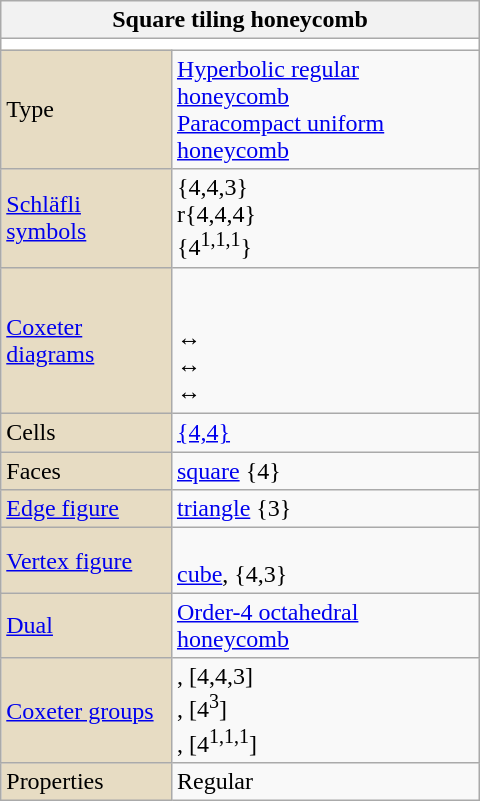<table class="wikitable" align="right" style="margin-left:10px" width="320">
<tr>
<th bgcolor=#e7dcc3 colspan=2>Square tiling honeycomb</th>
</tr>
<tr>
<td bgcolor=#ffffff align=center colspan=2></td>
</tr>
<tr>
<td bgcolor=#e7dcc3>Type</td>
<td><a href='#'>Hyperbolic regular honeycomb</a><br><a href='#'>Paracompact uniform honeycomb</a></td>
</tr>
<tr>
<td bgcolor=#e7dcc3><a href='#'>Schläfli symbols</a></td>
<td>{4,4,3}<br>r{4,4,4}<br>{4<sup>1,1,1</sup>}</td>
</tr>
<tr>
<td bgcolor=#e7dcc3><a href='#'>Coxeter diagrams</a></td>
<td><br><br> ↔ <br> ↔ <br> ↔ </td>
</tr>
<tr>
<td bgcolor=#e7dcc3>Cells</td>
<td><a href='#'>{4,4}</a>   </td>
</tr>
<tr>
<td bgcolor=#e7dcc3>Faces</td>
<td><a href='#'>square</a> {4}</td>
</tr>
<tr>
<td bgcolor=#e7dcc3><a href='#'>Edge figure</a></td>
<td><a href='#'>triangle</a> {3}</td>
</tr>
<tr>
<td bgcolor=#e7dcc3><a href='#'>Vertex figure</a></td>
<td><br><a href='#'>cube</a>, {4,3}</td>
</tr>
<tr>
<td bgcolor=#e7dcc3><a href='#'>Dual</a></td>
<td><a href='#'>Order-4 octahedral honeycomb</a></td>
</tr>
<tr>
<td bgcolor=#e7dcc3><a href='#'>Coxeter groups</a></td>
<td>, [4,4,3]<br>, [4<sup>3</sup>]<br>, [4<sup>1,1,1</sup>]</td>
</tr>
<tr>
<td bgcolor=#e7dcc3>Properties</td>
<td>Regular</td>
</tr>
</table>
